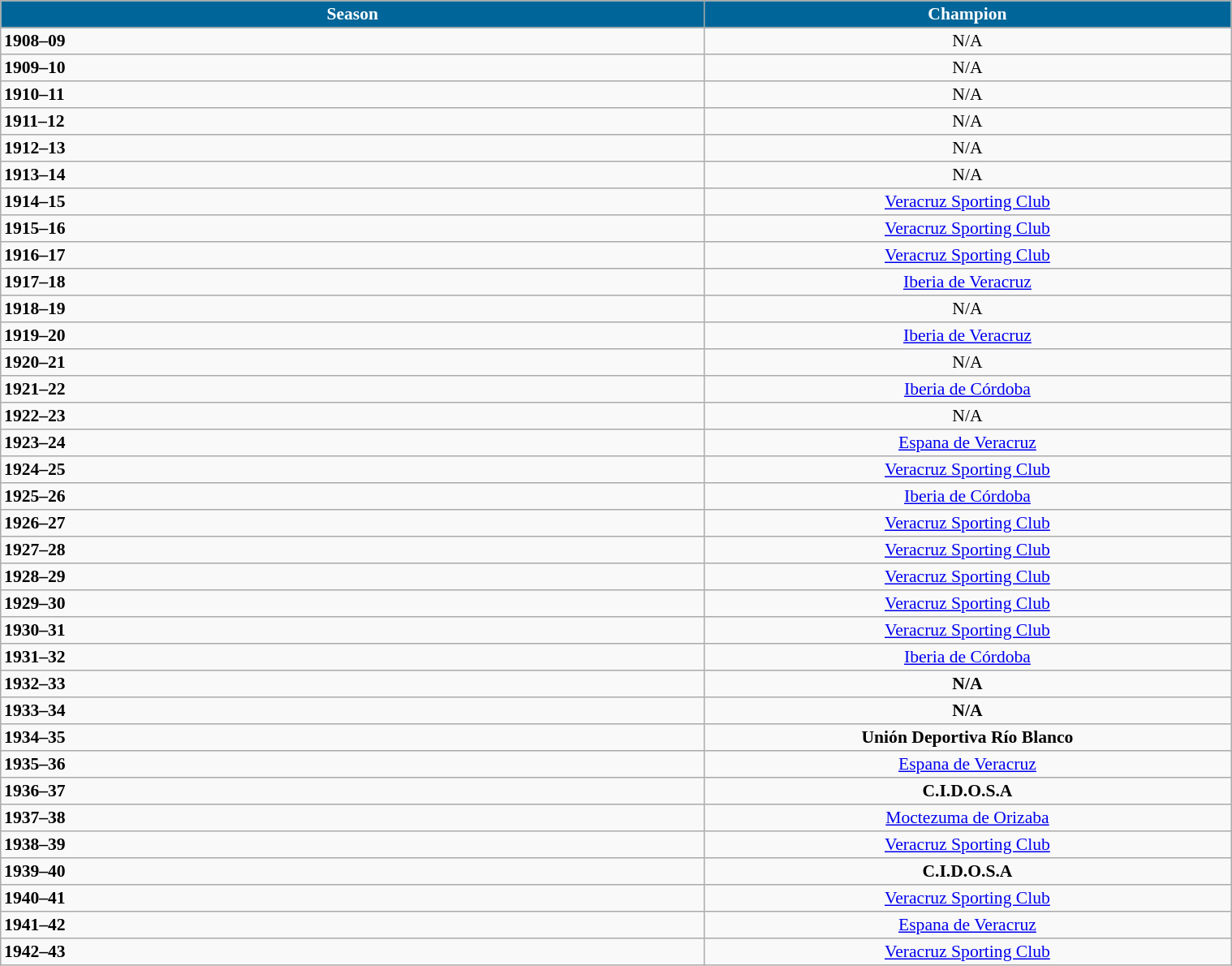<table align=center border=1 width=80% cellpadding="2" cellspacing="0" style="background: #f9f9f9; border: 1px #aaa solid; border-collapse: collapse; font-size: 90%; text-align: center;">
<tr align=center bgcolor=#006699 style="color:white;">
<th width=40%>Season</th>
<th width=30%>Champion</th>
</tr>
<tr>
<td align=left><strong>1908–09</strong></td>
<td>N/A</td>
</tr>
<tr>
<td align=left><strong>1909–10</strong></td>
<td>N/A</td>
</tr>
<tr>
<td align=left><strong>1910–11</strong></td>
<td>N/A</td>
</tr>
<tr>
<td align=left><strong>1911–12</strong></td>
<td>N/A</td>
</tr>
<tr>
<td align=left><strong>1912–13</strong></td>
<td>N/A</td>
</tr>
<tr>
<td align=left><strong>1913–14</strong></td>
<td>N/A</td>
</tr>
<tr>
<td align=left><strong>1914–15</strong></td>
<td><a href='#'>Veracruz Sporting Club</a></td>
</tr>
<tr>
<td align=left><strong>1915–16</strong></td>
<td><a href='#'>Veracruz Sporting Club</a></td>
</tr>
<tr>
<td align=left><strong>1916–17</strong></td>
<td><a href='#'>Veracruz Sporting Club</a></td>
</tr>
<tr>
<td align=left><strong>1917–18</strong></td>
<td><a href='#'>Iberia de Veracruz</a></td>
</tr>
<tr>
<td align=left><strong>1918–19</strong></td>
<td>N/A</td>
</tr>
<tr>
<td align=left><strong>1919–20</strong></td>
<td><a href='#'>Iberia de Veracruz</a></td>
</tr>
<tr>
<td align=left><strong>1920–21</strong></td>
<td>N/A</td>
</tr>
<tr>
<td align=left><strong>1921–22</strong></td>
<td><a href='#'>Iberia de Córdoba</a></td>
</tr>
<tr>
<td align=left><strong>1922–23</strong></td>
<td>N/A</td>
</tr>
<tr>
<td align=left><strong>1923–24</strong></td>
<td><a href='#'>Espana de Veracruz</a></td>
</tr>
<tr>
<td align=left><strong>1924–25</strong></td>
<td><a href='#'>Veracruz Sporting Club</a></td>
</tr>
<tr>
<td align=left><strong>1925–26</strong></td>
<td><a href='#'>Iberia de Córdoba</a></td>
</tr>
<tr>
<td align=left><strong>1926–27</strong></td>
<td><a href='#'>Veracruz Sporting Club</a></td>
</tr>
<tr>
<td align=left><strong>1927–28</strong></td>
<td><a href='#'>Veracruz Sporting Club</a></td>
</tr>
<tr>
<td align=left><strong>1928–29</strong></td>
<td><a href='#'>Veracruz Sporting Club</a></td>
</tr>
<tr>
<td align=left><strong>1929–30</strong></td>
<td><a href='#'>Veracruz Sporting Club</a></td>
</tr>
<tr>
<td align=left><strong>1930–31</strong></td>
<td><a href='#'>Veracruz Sporting Club</a></td>
</tr>
<tr>
<td align=left><strong>1931–32</strong></td>
<td><a href='#'>Iberia de Córdoba</a></td>
</tr>
<tr>
<td align=left><strong>1932–33</strong></td>
<td><strong>N/A</strong></td>
</tr>
<tr>
<td align=left><strong>1933–34</strong></td>
<td><strong>N/A</strong></td>
</tr>
<tr>
<td align=left><strong>1934–35</strong></td>
<td><strong>Unión Deportiva Río Blanco</strong></td>
</tr>
<tr>
<td align=left><strong>1935–36</strong></td>
<td><a href='#'>Espana de Veracruz</a></td>
</tr>
<tr>
<td align=left><strong>1936–37</strong></td>
<td><strong>C.I.D.O.S.A</strong></td>
</tr>
<tr>
<td align=left><strong>1937–38</strong></td>
<td><a href='#'>Moctezuma de Orizaba</a></td>
</tr>
<tr>
<td align=left><strong>1938–39</strong></td>
<td><a href='#'>Veracruz Sporting Club</a></td>
</tr>
<tr>
<td align=left><strong>1939–40</strong></td>
<td><strong>C.I.D.O.S.A</strong></td>
</tr>
<tr>
<td align=left><strong>1940–41</strong></td>
<td><a href='#'>Veracruz Sporting Club</a></td>
</tr>
<tr>
<td align=left><strong>1941–42</strong></td>
<td><a href='#'>Espana de Veracruz</a></td>
</tr>
<tr>
<td align=left><strong>1942–43</strong></td>
<td><a href='#'>Veracruz Sporting Club</a></td>
</tr>
</table>
